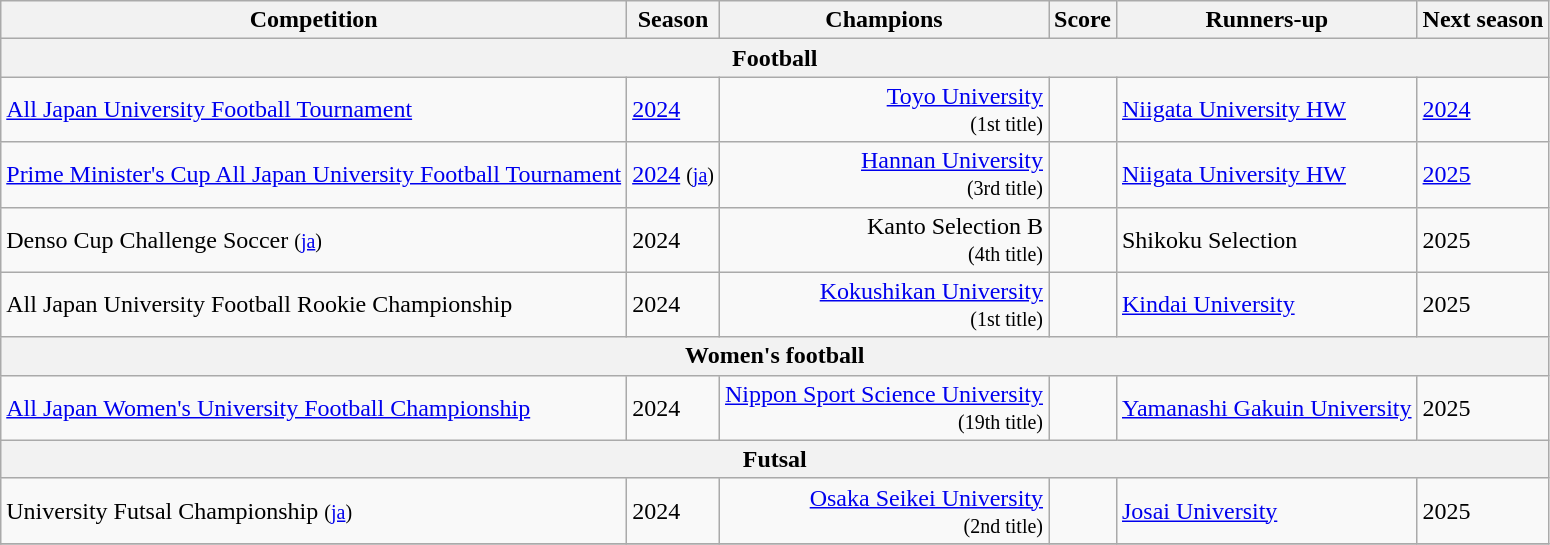<table class="wikitable">
<tr>
<th>Competition</th>
<th>Season</th>
<th>Champions</th>
<th>Score</th>
<th>Runners-up</th>
<th>Next season</th>
</tr>
<tr>
<th colspan=9>Football</th>
</tr>
<tr>
<td><a href='#'>All Japan University Football Tournament</a></td>
<td><a href='#'>2024</a></td>
<td style="text-align:right"><a href='#'>Toyo University</a> <br><small>(1st title)</small></td>
<td></td>
<td><a href='#'>Niigata University HW</a></td>
<td><a href='#'>2024</a></td>
</tr>
<tr>
<td><a href='#'>Prime Minister's Cup All Japan University Football Tournament</a></td>
<td><a href='#'>2024</a> <small>(<a href='#'>ja</a>)</small></td>
<td style="text-align:right"><a href='#'>Hannan University</a> <br><small>(3rd title)</small></td>
<td></td>
<td><a href='#'>Niigata University HW</a></td>
<td><a href='#'>2025</a></td>
</tr>
<tr>
<td>Denso Cup Challenge Soccer <small>(<a href='#'>ja</a>)</small></td>
<td>2024</td>
<td style="text-align:right">Kanto Selection B <br><small>(4th title)</small></td>
<td></td>
<td>Shikoku Selection</td>
<td>2025</td>
</tr>
<tr>
<td>All Japan University Football Rookie Championship</td>
<td>2024</td>
<td style="text-align:right"><a href='#'>Kokushikan University</a> <br><small>(1st title)</small></td>
<td></td>
<td><a href='#'>Kindai University</a></td>
<td>2025</td>
</tr>
<tr>
<th colspan=9>Women's football</th>
</tr>
<tr>
<td><a href='#'>All Japan Women's University Football Championship</a></td>
<td>2024</td>
<td style="text-align:right"><a href='#'>Nippon Sport Science University</a> <br><small>(19th title)</small></td>
<td></td>
<td><a href='#'>Yamanashi Gakuin University</a></td>
<td>2025</td>
</tr>
<tr>
<th colspan=9>Futsal</th>
</tr>
<tr>
<td>University Futsal Championship <small>(<a href='#'>ja</a>)</small></td>
<td>2024</td>
<td style="text-align:right"><a href='#'>Osaka Seikei University</a> <br><small>(2nd title)</small></td>
<td></td>
<td><a href='#'>Josai University</a></td>
<td>2025</td>
</tr>
<tr>
</tr>
</table>
